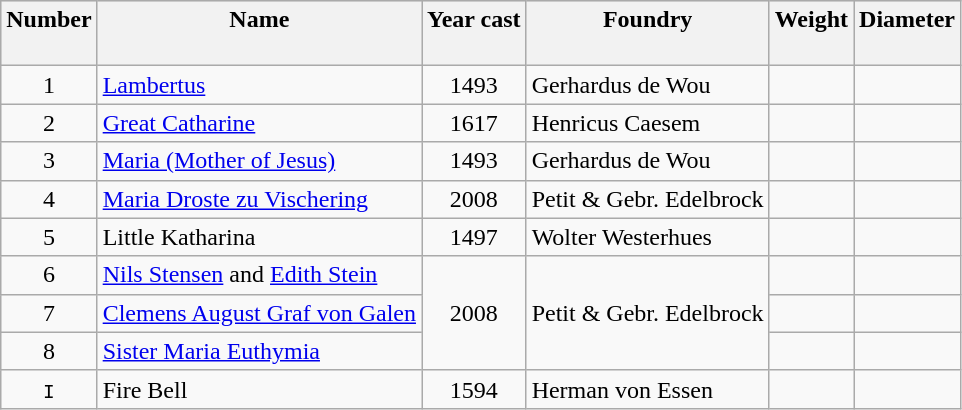<table class="wikitable sortable">
<tr style="background:#DDDDDD;vertical-align:top;">
<th class="unsortable"><strong>Number</strong><br> </th>
<th class="unsortable"><strong>Name</strong><br> </th>
<th><strong>Year cast</strong><br> </th>
<th><strong>Foundry</strong><br> </th>
<th><strong>Weight</strong></th>
<th><strong>Diameter</strong></th>
</tr>
<tr --->
<td align="center">1</td>
<td><a href='#'>Lambertus</a></td>
<td align="center">1493</td>
<td>Gerhardus de Wou</td>
<td align="center"></td>
<td align="center"></td>
</tr>
<tr --->
<td align="center">2</td>
<td><a href='#'>Great Catharine</a></td>
<td align="center">1617</td>
<td>Henricus Caesem</td>
<td align="center"></td>
<td align="center"></td>
</tr>
<tr --->
<td align="center">3</td>
<td><a href='#'>Maria (Mother of Jesus)</a></td>
<td align="center">1493</td>
<td>Gerhardus de Wou</td>
<td align="center"></td>
<td align="center"></td>
</tr>
<tr --->
<td align="center">4</td>
<td><a href='#'>Maria Droste zu Vischering</a></td>
<td align="center">2008</td>
<td>Petit & Gebr. Edelbrock</td>
<td align="center"></td>
<td align="center"></td>
</tr>
<tr --->
<td align="center">5</td>
<td>Little Katharina</td>
<td align="center">1497</td>
<td>Wolter Westerhues</td>
<td align="center"></td>
<td align="center"></td>
</tr>
<tr --->
<td align="center">6</td>
<td><a href='#'>Nils Stensen</a> and <a href='#'>Edith Stein</a></td>
<td rowspan="3" align="center">2008</td>
<td rowspan="3">Petit & Gebr. Edelbrock</td>
<td align="center"></td>
<td align="center"></td>
</tr>
<tr --->
<td align="center">7</td>
<td><a href='#'>Clemens August Graf von Galen</a></td>
<td align="center"></td>
<td align="center"></td>
</tr>
<tr --->
<td align="center">8</td>
<td><a href='#'>Sister Maria Euthymia</a></td>
<td align="center"></td>
<td align="center"></td>
</tr>
<tr --->
<td align="center"><code>I</code></td>
<td>Fire Bell</td>
<td align="center">1594</td>
<td>Herman von Essen</td>
<td align="center"></td>
<td align="center"></td>
</tr>
</table>
